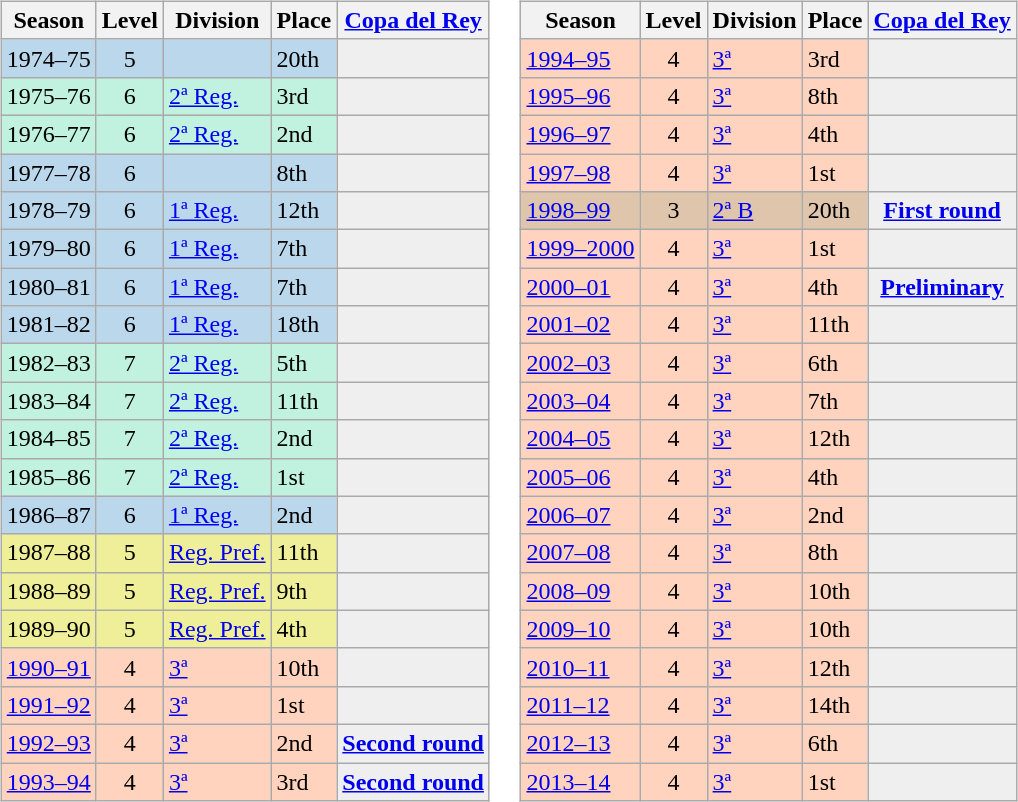<table>
<tr>
<td valign="top" width=0%><br><table class="wikitable">
<tr style="background:#f0f6fa;">
<th>Season</th>
<th>Level</th>
<th>Division</th>
<th>Place</th>
<th><a href='#'>Copa del Rey</a></th>
</tr>
<tr>
<td style="background:#BBD7EC;">1974–75</td>
<td style="background:#BBD7EC;" align="center">5</td>
<td style="background:#BBD7EC;"></td>
<td style="background:#BBD7EC;">20th</td>
<th style="background:#efefef;"></th>
</tr>
<tr>
<td style="background:#C0F2DF;">1975–76</td>
<td style="background:#C0F2DF;" align="center">6</td>
<td style="background:#C0F2DF;"><a href='#'>2ª Reg.</a></td>
<td style="background:#C0F2DF;">3rd</td>
<th style="background:#efefef;"></th>
</tr>
<tr>
<td style="background:#C0F2DF;">1976–77</td>
<td style="background:#C0F2DF;" align="center">6</td>
<td style="background:#C0F2DF;"><a href='#'>2ª Reg.</a></td>
<td style="background:#C0F2DF;">2nd</td>
<th style="background:#efefef;"></th>
</tr>
<tr>
<td style="background:#BBD7EC;">1977–78</td>
<td style="background:#BBD7EC;" align="center">6</td>
<td style="background:#BBD7EC;"></td>
<td style="background:#BBD7EC;">8th</td>
<th style="background:#efefef;"></th>
</tr>
<tr>
<td style="background:#BBD7EC;">1978–79</td>
<td style="background:#BBD7EC;" align="center">6</td>
<td style="background:#BBD7EC;"><a href='#'>1ª Reg.</a></td>
<td style="background:#BBD7EC;">12th</td>
<th style="background:#efefef;"></th>
</tr>
<tr>
<td style="background:#BBD7EC;">1979–80</td>
<td style="background:#BBD7EC;" align="center">6</td>
<td style="background:#BBD7EC;"><a href='#'>1ª Reg.</a></td>
<td style="background:#BBD7EC;">7th</td>
<th style="background:#efefef;"></th>
</tr>
<tr>
<td style="background:#BBD7EC;">1980–81</td>
<td style="background:#BBD7EC;" align="center">6</td>
<td style="background:#BBD7EC;"><a href='#'>1ª Reg.</a></td>
<td style="background:#BBD7EC;">7th</td>
<th style="background:#efefef;"></th>
</tr>
<tr>
<td style="background:#BBD7EC;">1981–82</td>
<td style="background:#BBD7EC;" align="center">6</td>
<td style="background:#BBD7EC;"><a href='#'>1ª Reg.</a></td>
<td style="background:#BBD7EC;">18th</td>
<th style="background:#efefef;"></th>
</tr>
<tr>
<td style="background:#C0F2DF;">1982–83</td>
<td style="background:#C0F2DF;" align="center">7</td>
<td style="background:#C0F2DF;"><a href='#'>2ª Reg.</a></td>
<td style="background:#C0F2DF;">5th</td>
<th style="background:#efefef;"></th>
</tr>
<tr>
<td style="background:#C0F2DF;">1983–84</td>
<td style="background:#C0F2DF;" align="center">7</td>
<td style="background:#C0F2DF;"><a href='#'>2ª Reg.</a></td>
<td style="background:#C0F2DF;">11th</td>
<th style="background:#efefef;"></th>
</tr>
<tr>
<td style="background:#C0F2DF;">1984–85</td>
<td style="background:#C0F2DF;" align="center">7</td>
<td style="background:#C0F2DF;"><a href='#'>2ª Reg.</a></td>
<td style="background:#C0F2DF;">2nd</td>
<th style="background:#efefef;"></th>
</tr>
<tr>
<td style="background:#C0F2DF;">1985–86</td>
<td style="background:#C0F2DF;" align="center">7</td>
<td style="background:#C0F2DF;"><a href='#'>2ª Reg.</a></td>
<td style="background:#C0F2DF;">1st</td>
<th style="background:#efefef;"></th>
</tr>
<tr>
<td style="background:#BBD7EC;">1986–87</td>
<td style="background:#BBD7EC;" align="center">6</td>
<td style="background:#BBD7EC;"><a href='#'>1ª Reg.</a></td>
<td style="background:#BBD7EC;">2nd</td>
<th style="background:#efefef;"></th>
</tr>
<tr>
<td style="background:#EFEF99;">1987–88</td>
<td style="background:#EFEF99;" align="center">5</td>
<td style="background:#EFEF99;"><a href='#'>Reg. Pref.</a></td>
<td style="background:#EFEF99;">11th</td>
<th style="background:#efefef;"></th>
</tr>
<tr>
<td style="background:#EFEF99;">1988–89</td>
<td style="background:#EFEF99;" align="center">5</td>
<td style="background:#EFEF99;"><a href='#'>Reg. Pref.</a></td>
<td style="background:#EFEF99;">9th</td>
<th style="background:#efefef;"></th>
</tr>
<tr>
<td style="background:#EFEF99;">1989–90</td>
<td style="background:#EFEF99;" align="center">5</td>
<td style="background:#EFEF99;"><a href='#'>Reg. Pref.</a></td>
<td style="background:#EFEF99;">4th</td>
<th style="background:#efefef;"></th>
</tr>
<tr>
<td style="background:#FFD3BD;"><a href='#'>1990–91</a></td>
<td style="background:#FFD3BD;" align="center">4</td>
<td style="background:#FFD3BD;"><a href='#'>3ª</a></td>
<td style="background:#FFD3BD;">10th</td>
<th style="background:#efefef;"></th>
</tr>
<tr>
<td style="background:#FFD3BD;"><a href='#'>1991–92</a></td>
<td style="background:#FFD3BD;" align="center">4</td>
<td style="background:#FFD3BD;"><a href='#'>3ª</a></td>
<td style="background:#FFD3BD;">1st</td>
<th style="background:#efefef;"></th>
</tr>
<tr>
<td style="background:#FFD3BD;"><a href='#'>1992–93</a></td>
<td style="background:#FFD3BD;" align="center">4</td>
<td style="background:#FFD3BD;"><a href='#'>3ª</a></td>
<td style="background:#FFD3BD;">2nd</td>
<th style="background:#efefef;"><a href='#'>Second round</a></th>
</tr>
<tr>
<td style="background:#FFD3BD;"><a href='#'>1993–94</a></td>
<td style="background:#FFD3BD;" align="center">4</td>
<td style="background:#FFD3BD;"><a href='#'>3ª</a></td>
<td style="background:#FFD3BD;">3rd</td>
<th style="background:#efefef;"><a href='#'>Second round</a></th>
</tr>
</table>
</td>
<td valign="top" width=0%><br><table class="wikitable">
<tr style="background:#f0f6fa;">
<th>Season</th>
<th>Level</th>
<th>Division</th>
<th>Place</th>
<th><a href='#'>Copa del Rey</a></th>
</tr>
<tr>
<td style="background:#FFD3BD;"><a href='#'>1994–95</a></td>
<td style="background:#FFD3BD;" align="center">4</td>
<td style="background:#FFD3BD;"><a href='#'>3ª</a></td>
<td style="background:#FFD3BD;">3rd</td>
<th style="background:#efefef;"></th>
</tr>
<tr>
<td style="background:#FFD3BD;"><a href='#'>1995–96</a></td>
<td style="background:#FFD3BD;" align="center">4</td>
<td style="background:#FFD3BD;"><a href='#'>3ª</a></td>
<td style="background:#FFD3BD;">8th</td>
<td style="background:#efefef;"></td>
</tr>
<tr>
<td style="background:#FFD3BD;"><a href='#'>1996–97</a></td>
<td style="background:#FFD3BD;" align="center">4</td>
<td style="background:#FFD3BD;"><a href='#'>3ª</a></td>
<td style="background:#FFD3BD;">4th</td>
<th style="background:#efefef;"></th>
</tr>
<tr>
<td style="background:#FFD3BD;"><a href='#'>1997–98</a></td>
<td style="background:#FFD3BD;" align="center">4</td>
<td style="background:#FFD3BD;"><a href='#'>3ª</a></td>
<td style="background:#FFD3BD;">1st</td>
<th style="background:#efefef;"></th>
</tr>
<tr>
<td style="background:#DEC5AB;"><a href='#'>1998–99</a></td>
<td style="background:#DEC5AB;" align="center">3</td>
<td style="background:#DEC5AB;"><a href='#'>2ª B</a></td>
<td style="background:#DEC5AB;">20th</td>
<th style="background:#efefef;"><a href='#'>First round</a></th>
</tr>
<tr>
<td style="background:#FFD3BD;"><a href='#'>1999–2000</a></td>
<td style="background:#FFD3BD;" align="center">4</td>
<td style="background:#FFD3BD;"><a href='#'>3ª</a></td>
<td style="background:#FFD3BD;">1st</td>
<td style="background:#efefef;"></td>
</tr>
<tr>
<td style="background:#FFD3BD;"><a href='#'>2000–01</a></td>
<td style="background:#FFD3BD;" align="center">4</td>
<td style="background:#FFD3BD;"><a href='#'>3ª</a></td>
<td style="background:#FFD3BD;">4th</td>
<th style="background:#efefef;"><a href='#'>Preliminary</a></th>
</tr>
<tr>
<td style="background:#FFD3BD;"><a href='#'>2001–02</a></td>
<td style="background:#FFD3BD;" align="center">4</td>
<td style="background:#FFD3BD;"><a href='#'>3ª</a></td>
<td style="background:#FFD3BD;">11th</td>
<td style="background:#efefef;"></td>
</tr>
<tr>
<td style="background:#FFD3BD;"><a href='#'>2002–03</a></td>
<td style="background:#FFD3BD;" align="center">4</td>
<td style="background:#FFD3BD;"><a href='#'>3ª</a></td>
<td style="background:#FFD3BD;">6th</td>
<th style="background:#efefef;"></th>
</tr>
<tr>
<td style="background:#FFD3BD;"><a href='#'>2003–04</a></td>
<td style="background:#FFD3BD;" align="center">4</td>
<td style="background:#FFD3BD;"><a href='#'>3ª</a></td>
<td style="background:#FFD3BD;">7th</td>
<th style="background:#efefef;"></th>
</tr>
<tr>
<td style="background:#FFD3BD;"><a href='#'>2004–05</a></td>
<td style="background:#FFD3BD;" align="center">4</td>
<td style="background:#FFD3BD;"><a href='#'>3ª</a></td>
<td style="background:#FFD3BD;">12th</td>
<th style="background:#efefef;"></th>
</tr>
<tr>
<td style="background:#FFD3BD;"><a href='#'>2005–06</a></td>
<td style="background:#FFD3BD;" align="center">4</td>
<td style="background:#FFD3BD;"><a href='#'>3ª</a></td>
<td style="background:#FFD3BD;">4th</td>
<td style="background:#efefef;"></td>
</tr>
<tr>
<td style="background:#FFD3BD;"><a href='#'>2006–07</a></td>
<td style="background:#FFD3BD;" align="center">4</td>
<td style="background:#FFD3BD;"><a href='#'>3ª</a></td>
<td style="background:#FFD3BD;">2nd</td>
<td style="background:#efefef;"></td>
</tr>
<tr>
<td style="background:#FFD3BD;"><a href='#'>2007–08</a></td>
<td style="background:#FFD3BD;" align="center">4</td>
<td style="background:#FFD3BD;"><a href='#'>3ª</a></td>
<td style="background:#FFD3BD;">8th</td>
<td style="background:#efefef;"></td>
</tr>
<tr>
<td style="background:#FFD3BD;"><a href='#'>2008–09</a></td>
<td style="background:#FFD3BD;" align="center">4</td>
<td style="background:#FFD3BD;"><a href='#'>3ª</a></td>
<td style="background:#FFD3BD;">10th</td>
<td style="background:#efefef;"></td>
</tr>
<tr>
<td style="background:#FFD3BD;"><a href='#'>2009–10</a></td>
<td style="background:#FFD3BD;" align="center">4</td>
<td style="background:#FFD3BD;"><a href='#'>3ª</a></td>
<td style="background:#FFD3BD;">10th</td>
<td style="background:#efefef;"></td>
</tr>
<tr>
<td style="background:#FFD3BD;"><a href='#'>2010–11</a></td>
<td style="background:#FFD3BD;" align="center">4</td>
<td style="background:#FFD3BD;"><a href='#'>3ª</a></td>
<td style="background:#FFD3BD;">12th</td>
<td style="background:#efefef;"></td>
</tr>
<tr>
<td style="background:#FFD3BD;"><a href='#'>2011–12</a></td>
<td style="background:#FFD3BD;" align="center">4</td>
<td style="background:#FFD3BD;"><a href='#'>3ª</a></td>
<td style="background:#FFD3BD;">14th</td>
<td style="background:#efefef;"></td>
</tr>
<tr>
<td style="background:#FFD3BD;"><a href='#'>2012–13</a></td>
<td style="background:#FFD3BD;" align="center">4</td>
<td style="background:#FFD3BD;"><a href='#'>3ª</a></td>
<td style="background:#FFD3BD;">6th</td>
<td style="background:#efefef;"></td>
</tr>
<tr>
<td style="background:#FFD3BD;"><a href='#'>2013–14</a></td>
<td style="background:#FFD3BD;" align="center">4</td>
<td style="background:#FFD3BD;"><a href='#'>3ª</a></td>
<td style="background:#FFD3BD;">1st</td>
<td style="background:#efefef;"></td>
</tr>
</table>
</td>
</tr>
</table>
